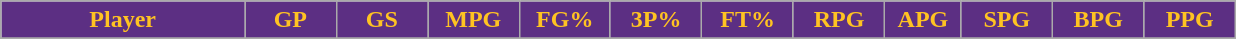<table class="wikitable sortable" style="text-align:center;">
<tr>
<th style="background:#5c2f83;color:#FFC322;" width="16%">Player</th>
<th style="background:#5c2f83;color:#FFC322;" width="6%">GP</th>
<th style="background:#5c2f83;color:#FFC322;" width="6%">GS</th>
<th style="background:#5c2f83;color:#FFC322;" width="6%">MPG</th>
<th style="background:#5c2f83;color:#FFC322;" width="6%">FG%</th>
<th style="background:#5c2f83;color:#FFC322;" width="6%">3P%</th>
<th style="background:#5c2f83;color:#FFC322;" width="6%">FT%</th>
<th style="background:#5c2f83;color:#FFC322;" width="6%">RPG</th>
<th style="background:#5c2f83;color:#FFC322;" width="5%">APG</th>
<th style="background:#5c2f83;color:#FFC322;" width="6%">SPG</th>
<th style="background:#5c2f83;color:#FFC322;" width="6%">BPG</th>
<th style="background:#5c2f83;color:#FFC322;" width="6%">PPG</th>
</tr>
<tr>
</tr>
</table>
